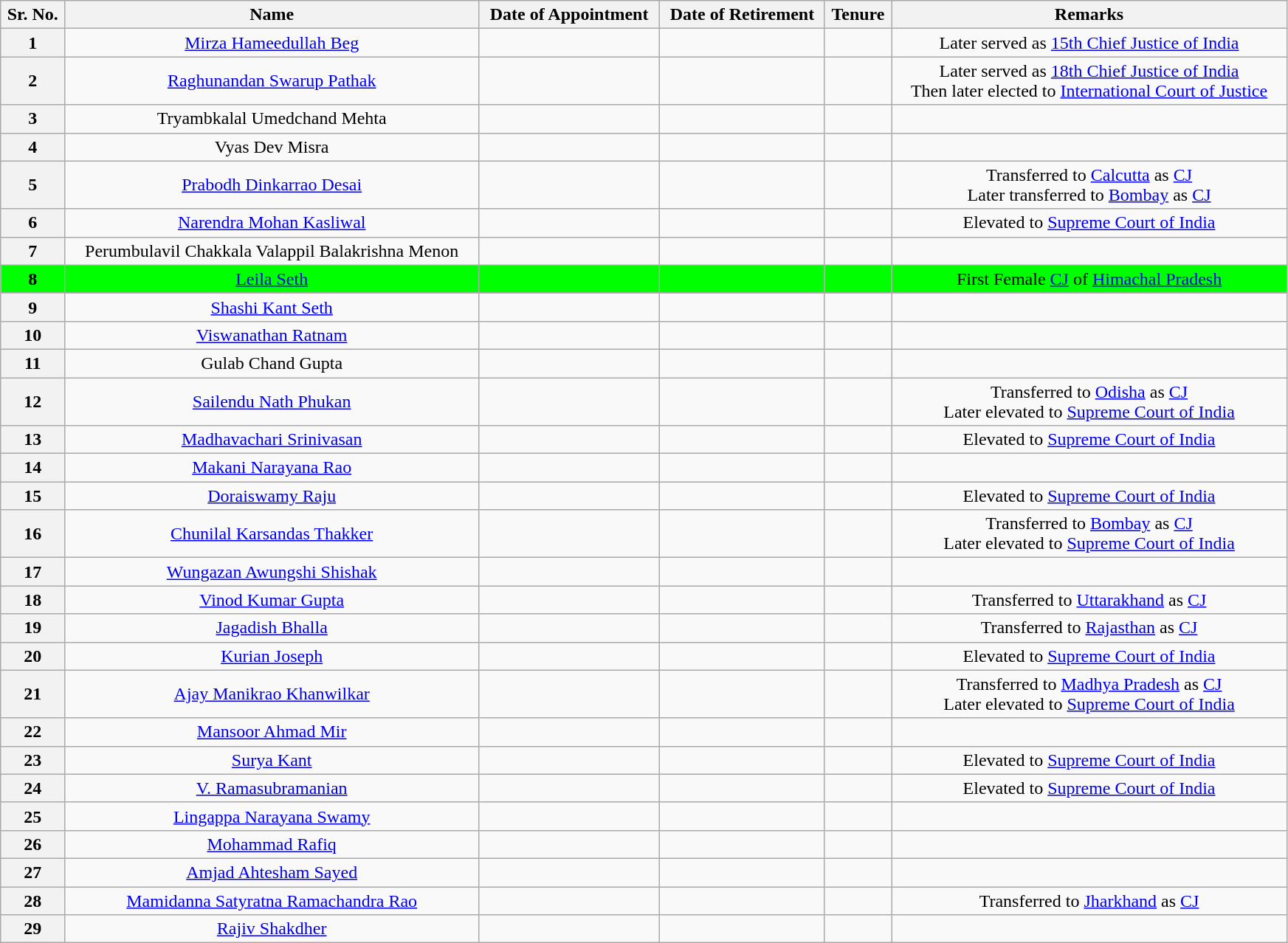<table class="wikitable sortable" style="text-align:center" width="92%">
<tr>
<th>Sr. No.</th>
<th>Name</th>
<th>Date of Appointment</th>
<th>Date of Retirement</th>
<th>Tenure</th>
<th>Remarks</th>
</tr>
<tr>
<th>1</th>
<td><a href='#'>Mirza Hameedullah Beg</a></td>
<td></td>
<td></td>
<td></td>
<td>Later served as <a href='#'>15th Chief Justice of India</a></td>
</tr>
<tr>
<th>2</th>
<td><a href='#'>Raghunandan Swarup Pathak</a></td>
<td></td>
<td></td>
<td></td>
<td>Later served as <a href='#'>18th Chief Justice of India</a> <br> Then later elected to <a href='#'>International Court of Justice</a></td>
</tr>
<tr>
<th>3</th>
<td>Tryambkalal Umedchand Mehta</td>
<td></td>
<td></td>
<td></td>
<td></td>
</tr>
<tr>
<th>4</th>
<td>Vyas Dev Misra</td>
<td></td>
<td></td>
<td></td>
<td></td>
</tr>
<tr>
<th>5</th>
<td><a href='#'>Prabodh Dinkarrao Desai</a></td>
<td></td>
<td></td>
<td></td>
<td>Transferred to <a href='#'>Calcutta</a> as <a href='#'>CJ</a> <br> Later transferred to <a href='#'>Bombay</a> as <a href='#'>CJ</a></td>
</tr>
<tr>
<th>6</th>
<td><a href='#'>Narendra Mohan Kasliwal</a></td>
<td></td>
<td></td>
<td></td>
<td>Elevated to <a href='#'>Supreme Court of India</a></td>
</tr>
<tr>
<th>7</th>
<td>Perumbulavil Chakkala Valappil Balakrishna Menon</td>
<td></td>
<td></td>
<td></td>
<td></td>
</tr>
<tr>
<th style="background:lime;">8</th>
<td style="background:lime;"><a href='#'>Leila Seth</a></td>
<td style="background:lime;"></td>
<td style="background:lime;"></td>
<td style="background:lime;"></td>
<td style="background:lime;">First Female <a href='#'>CJ</a> of <a href='#'>Himachal Pradesh</a></td>
</tr>
<tr>
<th>9</th>
<td><a href='#'>Shashi Kant Seth</a></td>
<td></td>
<td></td>
<td></td>
<td></td>
</tr>
<tr>
<th>10</th>
<td><a href='#'>Viswanathan Ratnam</a></td>
<td></td>
<td></td>
<td></td>
<td></td>
</tr>
<tr>
<th>11</th>
<td>Gulab Chand Gupta</td>
<td></td>
<td></td>
<td></td>
<td></td>
</tr>
<tr>
<th>12</th>
<td><a href='#'>Sailendu Nath Phukan</a></td>
<td></td>
<td></td>
<td></td>
<td>Transferred to <a href='#'>Odisha</a> as <a href='#'>CJ</a> <br> Later elevated to <a href='#'>Supreme Court of India</a></td>
</tr>
<tr>
<th>13</th>
<td><a href='#'>Madhavachari Srinivasan</a></td>
<td></td>
<td></td>
<td></td>
<td>Elevated to <a href='#'>Supreme Court of India</a></td>
</tr>
<tr>
<th>14</th>
<td><a href='#'>Makani Narayana Rao</a></td>
<td></td>
<td></td>
<td></td>
<td></td>
</tr>
<tr>
<th>15</th>
<td><a href='#'>Doraiswamy Raju</a></td>
<td></td>
<td></td>
<td></td>
<td>Elevated to <a href='#'>Supreme Court of India</a></td>
</tr>
<tr>
<th>16</th>
<td><a href='#'>Chunilal Karsandas Thakker</a></td>
<td></td>
<td></td>
<td></td>
<td>Transferred to <a href='#'>Bombay</a> as <a href='#'>CJ</a> <br> Later elevated to <a href='#'>Supreme Court of India</a></td>
</tr>
<tr>
<th>17</th>
<td><a href='#'>Wungazan Awungshi Shishak</a></td>
<td></td>
<td></td>
<td></td>
<td></td>
</tr>
<tr>
<th>18</th>
<td><a href='#'>Vinod Kumar Gupta</a></td>
<td></td>
<td></td>
<td></td>
<td>Transferred to <a href='#'>Uttarakhand</a> as <a href='#'>CJ</a></td>
</tr>
<tr>
<th>19</th>
<td><a href='#'>Jagadish Bhalla</a></td>
<td></td>
<td></td>
<td></td>
<td>Transferred to <a href='#'>Rajasthan</a> as <a href='#'>CJ</a></td>
</tr>
<tr>
<th>20</th>
<td><a href='#'>Kurian Joseph</a></td>
<td></td>
<td></td>
<td></td>
<td>Elevated to <a href='#'>Supreme Court of India</a></td>
</tr>
<tr>
<th>21</th>
<td><a href='#'>Ajay Manikrao Khanwilkar</a></td>
<td></td>
<td></td>
<td></td>
<td>Transferred to <a href='#'>Madhya Pradesh</a> as <a href='#'>CJ</a> <br> Later elevated to <a href='#'>Supreme Court of India</a></td>
</tr>
<tr>
<th>22</th>
<td><a href='#'>Mansoor Ahmad Mir</a></td>
<td></td>
<td></td>
<td></td>
<td></td>
</tr>
<tr>
<th>23</th>
<td><a href='#'>Surya Kant</a></td>
<td></td>
<td></td>
<td></td>
<td>Elevated to <a href='#'>Supreme Court of India</a></td>
</tr>
<tr>
<th>24</th>
<td><a href='#'>V. Ramasubramanian</a></td>
<td></td>
<td></td>
<td></td>
<td>Elevated to <a href='#'>Supreme Court of India</a></td>
</tr>
<tr>
<th>25</th>
<td><a href='#'>Lingappa Narayana Swamy</a></td>
<td></td>
<td></td>
<td></td>
<td></td>
</tr>
<tr>
<th>26</th>
<td><a href='#'>Mohammad Rafiq</a></td>
<td></td>
<td></td>
<td></td>
<td></td>
</tr>
<tr>
<th>27</th>
<td><a href='#'>Amjad Ahtesham Sayed</a></td>
<td></td>
<td></td>
<td></td>
<td></td>
</tr>
<tr>
<th>28</th>
<td><a href='#'>Mamidanna Satyratna Ramachandra Rao</a></td>
<td></td>
<td></td>
<td></td>
<td>Transferred to <a href='#'>Jharkhand</a> as <a href='#'>CJ</a></td>
</tr>
<tr>
<th>29</th>
<td><a href='#'>Rajiv Shakdher</a></td>
<td></td>
<td></td>
<td></td>
<td></td>
</tr>
</table>
